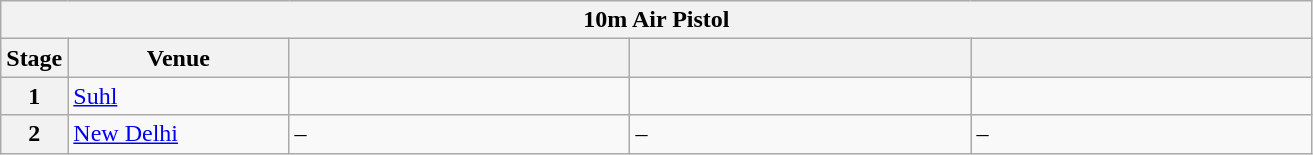<table class="wikitable">
<tr>
<th colspan="5">10m Air Pistol</th>
</tr>
<tr>
<th>Stage</th>
<th width=140>Venue</th>
<th width=220></th>
<th width=220></th>
<th width=220></th>
</tr>
<tr>
<th>1</th>
<td> <a href='#'>Suhl</a></td>
<td></td>
<td></td>
<td></td>
</tr>
<tr>
<th>2</th>
<td> <a href='#'>New Delhi</a></td>
<td –>–</td>
<td –>–</td>
<td –>–</td>
</tr>
</table>
